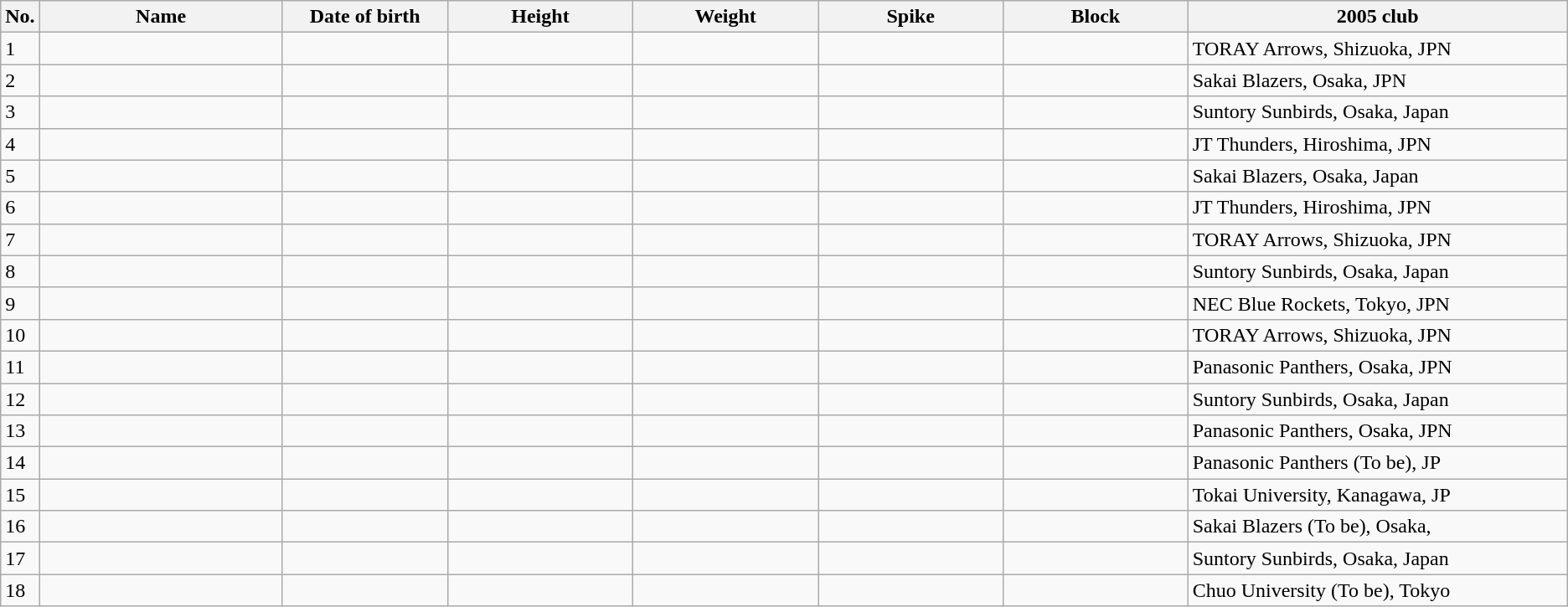<table class="wikitable sortable" style=font-size:100%; text-align:center;>
<tr>
<th>No.</th>
<th style=width:12em>Name</th>
<th style=width:8em>Date of birth</th>
<th style=width:9em>Height</th>
<th style=width:9em>Weight</th>
<th style=width:9em>Spike</th>
<th style=width:9em>Block</th>
<th style=width:19em>2005 club</th>
</tr>
<tr>
<td>1</td>
<td align=left></td>
<td align=right></td>
<td></td>
<td></td>
<td></td>
<td></td>
<td align=left>TORAY Arrows, Shizuoka, JPN</td>
</tr>
<tr>
<td>2</td>
<td align=left></td>
<td align=right></td>
<td></td>
<td></td>
<td></td>
<td></td>
<td align=left>Sakai Blazers, Osaka, JPN</td>
</tr>
<tr>
<td>3</td>
<td align=left></td>
<td align=right></td>
<td></td>
<td></td>
<td></td>
<td></td>
<td align=left>Suntory Sunbirds, Osaka, Japan</td>
</tr>
<tr>
<td>4</td>
<td align=left></td>
<td align=right></td>
<td></td>
<td></td>
<td></td>
<td></td>
<td align=left>JT Thunders, Hiroshima, JPN</td>
</tr>
<tr>
<td>5</td>
<td align=left></td>
<td align=right></td>
<td></td>
<td></td>
<td></td>
<td></td>
<td align=left>Sakai Blazers, Osaka, Japan</td>
</tr>
<tr>
<td>6</td>
<td align=left></td>
<td align=right></td>
<td></td>
<td></td>
<td></td>
<td></td>
<td align=left>JT Thunders, Hiroshima, JPN</td>
</tr>
<tr>
<td>7</td>
<td align=left></td>
<td align=right></td>
<td></td>
<td></td>
<td></td>
<td></td>
<td align=left>TORAY Arrows, Shizuoka, JPN</td>
</tr>
<tr>
<td>8</td>
<td align=left></td>
<td align=right></td>
<td></td>
<td></td>
<td></td>
<td></td>
<td align=left>Suntory Sunbirds, Osaka, Japan</td>
</tr>
<tr>
<td>9</td>
<td align=left></td>
<td align=right></td>
<td></td>
<td></td>
<td></td>
<td></td>
<td align=left>NEC Blue Rockets, Tokyo, JPN</td>
</tr>
<tr>
<td>10</td>
<td align=left></td>
<td align=right></td>
<td></td>
<td></td>
<td></td>
<td></td>
<td align=left>TORAY Arrows, Shizuoka, JPN</td>
</tr>
<tr>
<td>11</td>
<td align=left></td>
<td align=right></td>
<td></td>
<td></td>
<td></td>
<td></td>
<td align=left>Panasonic Panthers, Osaka, JPN</td>
</tr>
<tr>
<td>12</td>
<td align=left></td>
<td align=right></td>
<td></td>
<td></td>
<td></td>
<td></td>
<td align=left>Suntory Sunbirds, Osaka, Japan</td>
</tr>
<tr>
<td>13</td>
<td align=left></td>
<td align=right></td>
<td></td>
<td></td>
<td></td>
<td></td>
<td align=left>Panasonic Panthers, Osaka, JPN</td>
</tr>
<tr>
<td>14</td>
<td align=left></td>
<td align=right></td>
<td></td>
<td></td>
<td></td>
<td></td>
<td align=left>Panasonic Panthers (To be), JP</td>
</tr>
<tr>
<td>15</td>
<td align=left></td>
<td align=right></td>
<td></td>
<td></td>
<td></td>
<td></td>
<td align=left>Tokai University, Kanagawa, JP</td>
</tr>
<tr>
<td>16</td>
<td align=left></td>
<td align=right></td>
<td></td>
<td></td>
<td></td>
<td></td>
<td align=left>Sakai Blazers (To be), Osaka,</td>
</tr>
<tr>
<td>17</td>
<td align=left></td>
<td align=right></td>
<td></td>
<td></td>
<td></td>
<td></td>
<td align=left>Suntory Sunbirds, Osaka, Japan</td>
</tr>
<tr>
<td>18</td>
<td align=left></td>
<td align=right></td>
<td></td>
<td></td>
<td></td>
<td></td>
<td align=left>Chuo University (To be), Tokyo</td>
</tr>
</table>
